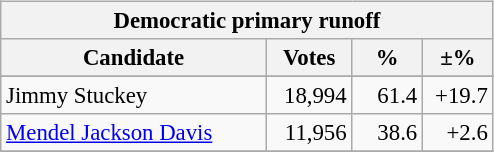<table class="wikitable" align="left" style="margin: 1em 1em 1em 0; font-size: 95%;">
<tr>
<th colspan="4">Democratic primary runoff</th>
</tr>
<tr>
<th colspan="1" style="width: 170px">Candidate</th>
<th style="width: 50px">Votes</th>
<th style="width: 40px">%</th>
<th style="width: 40px">±%</th>
</tr>
<tr>
</tr>
<tr>
<td>Jimmy Stuckey</td>
<td align="right">18,994</td>
<td align="right">61.4</td>
<td align="right">+19.7</td>
</tr>
<tr>
<td><a href='#'>Mendel Jackson Davis</a></td>
<td align="right">11,956</td>
<td align="right">38.6</td>
<td align="right">+2.6</td>
</tr>
<tr>
</tr>
</table>
